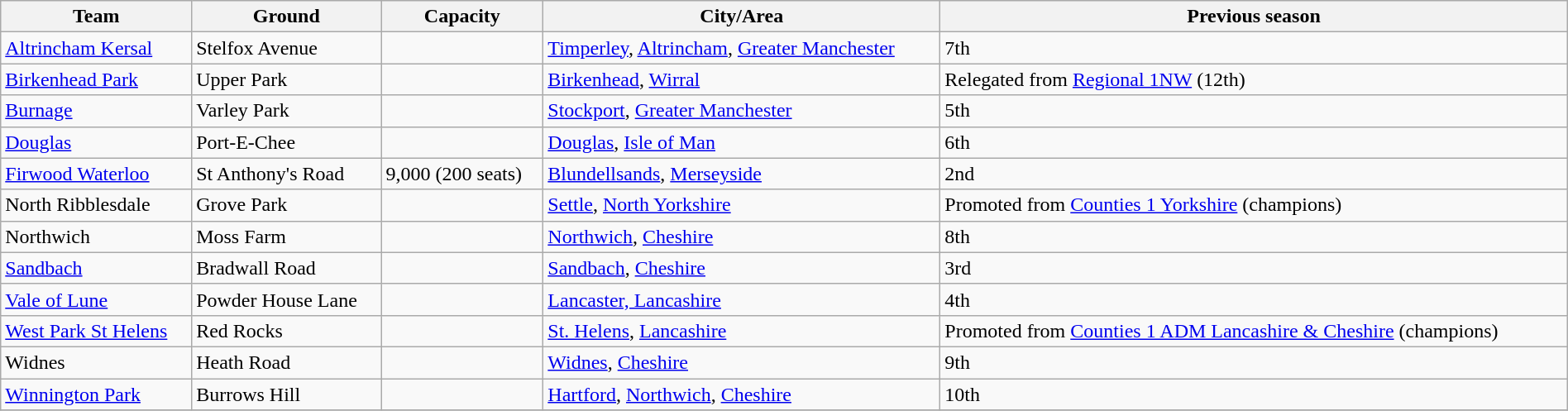<table class="wikitable sortable" width=100%>
<tr>
<th>Team</th>
<th>Ground</th>
<th>Capacity</th>
<th>City/Area</th>
<th>Previous season</th>
</tr>
<tr>
<td><a href='#'>Altrincham Kersal</a></td>
<td>Stelfox Avenue</td>
<td></td>
<td><a href='#'>Timperley</a>, <a href='#'>Altrincham</a>, <a href='#'>Greater Manchester</a></td>
<td>7th</td>
</tr>
<tr>
<td><a href='#'>Birkenhead Park</a></td>
<td>Upper Park</td>
<td></td>
<td><a href='#'>Birkenhead</a>, <a href='#'>Wirral</a></td>
<td>Relegated from <a href='#'>Regional 1NW</a> (12th)</td>
</tr>
<tr>
<td><a href='#'>Burnage</a></td>
<td>Varley Park</td>
<td></td>
<td><a href='#'>Stockport</a>, <a href='#'>Greater Manchester</a></td>
<td>5th</td>
</tr>
<tr>
<td><a href='#'>Douglas</a></td>
<td>Port-E-Chee</td>
<td></td>
<td><a href='#'>Douglas</a>, <a href='#'>Isle of Man</a></td>
<td>6th</td>
</tr>
<tr>
<td><a href='#'>Firwood Waterloo</a></td>
<td>St Anthony's Road</td>
<td>9,000 (200 seats)</td>
<td><a href='#'>Blundellsands</a>, <a href='#'>Merseyside</a></td>
<td>2nd</td>
</tr>
<tr>
<td>North Ribblesdale</td>
<td>Grove Park</td>
<td></td>
<td><a href='#'>Settle</a>, <a href='#'>North Yorkshire</a></td>
<td>Promoted from <a href='#'>Counties 1 Yorkshire</a> (champions)</td>
</tr>
<tr>
<td>Northwich</td>
<td>Moss Farm</td>
<td></td>
<td><a href='#'>Northwich</a>, <a href='#'>Cheshire</a></td>
<td>8th</td>
</tr>
<tr>
<td><a href='#'>Sandbach</a></td>
<td>Bradwall Road</td>
<td></td>
<td><a href='#'>Sandbach</a>, <a href='#'>Cheshire</a></td>
<td>3rd</td>
</tr>
<tr>
<td><a href='#'>Vale of Lune</a></td>
<td>Powder House Lane</td>
<td></td>
<td><a href='#'>Lancaster, Lancashire</a></td>
<td>4th</td>
</tr>
<tr>
<td><a href='#'>West Park St Helens</a></td>
<td>Red Rocks</td>
<td></td>
<td><a href='#'>St. Helens</a>, <a href='#'>Lancashire</a></td>
<td>Promoted from <a href='#'>Counties 1 ADM Lancashire & Cheshire</a> (champions)</td>
</tr>
<tr>
<td>Widnes</td>
<td>Heath Road</td>
<td></td>
<td><a href='#'>Widnes</a>, <a href='#'>Cheshire</a></td>
<td>9th</td>
</tr>
<tr>
<td><a href='#'>Winnington Park</a></td>
<td>Burrows Hill</td>
<td></td>
<td><a href='#'>Hartford</a>, <a href='#'>Northwich</a>, <a href='#'>Cheshire</a></td>
<td>10th</td>
</tr>
<tr>
</tr>
</table>
